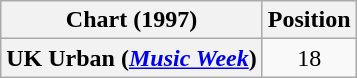<table class="wikitable plainrowheaders" style="text-align:center">
<tr>
<th>Chart (1997)</th>
<th>Position</th>
</tr>
<tr>
<th scope="row">UK Urban (<em><a href='#'>Music Week</a></em>)</th>
<td>18</td>
</tr>
</table>
